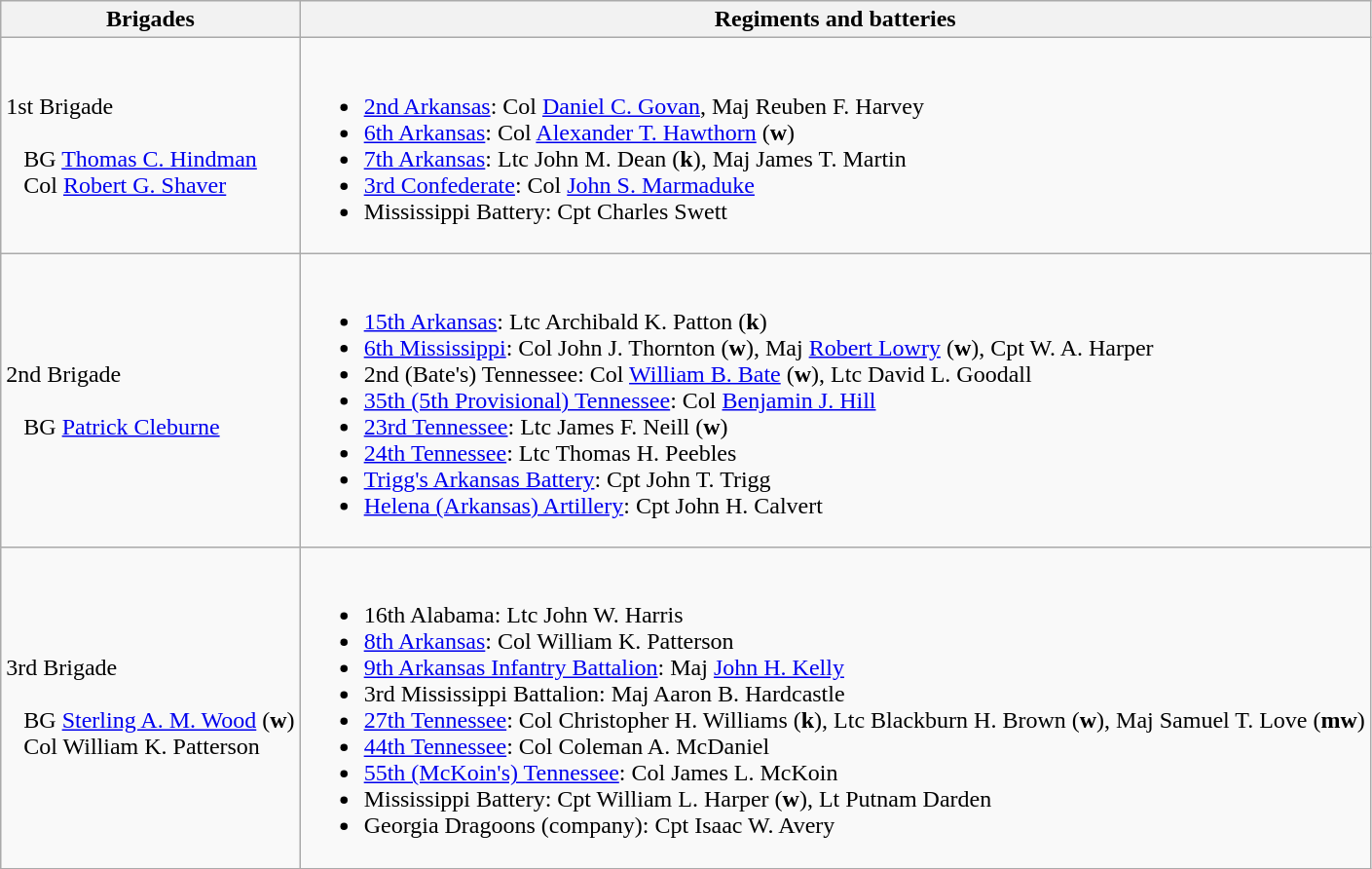<table class="wikitable">
<tr>
<th><strong>Brigades</strong></th>
<th><strong>Regiments and batteries</strong></th>
</tr>
<tr>
<td>1st Brigade<br><br>  
BG <a href='#'>Thomas C. Hindman</a>
<br>  
Col <a href='#'>Robert G. Shaver</a></td>
<td><br><ul><li><a href='#'>2nd Arkansas</a>: Col <a href='#'>Daniel C. Govan</a>, Maj Reuben F. Harvey</li><li><a href='#'>6th Arkansas</a>: Col <a href='#'>Alexander T. Hawthorn</a> (<strong>w</strong>)</li><li><a href='#'>7th Arkansas</a>: Ltc John M. Dean (<strong>k</strong>), Maj James T. Martin</li><li><a href='#'>3rd Confederate</a>: Col <a href='#'>John S. Marmaduke</a></li><li>Mississippi Battery: Cpt Charles Swett</li></ul></td>
</tr>
<tr>
<td>2nd Brigade<br><br>  
BG <a href='#'>Patrick Cleburne</a></td>
<td><br><ul><li><a href='#'>15th Arkansas</a>: Ltc Archibald K. Patton (<strong>k</strong>)</li><li><a href='#'>6th Mississippi</a>: Col John J. Thornton (<strong>w</strong>), Maj <a href='#'>Robert Lowry</a> (<strong>w</strong>), Cpt W. A. Harper</li><li>2nd (Bate's) Tennessee: Col <a href='#'>William B. Bate</a> (<strong>w</strong>), Ltc David L. Goodall</li><li><a href='#'>35th (5th Provisional) Tennessee</a>: Col <a href='#'>Benjamin J. Hill</a></li><li><a href='#'>23rd Tennessee</a>: Ltc James F. Neill (<strong>w</strong>)</li><li><a href='#'>24th Tennessee</a>: Ltc Thomas H. Peebles</li><li><a href='#'>Trigg's Arkansas Battery</a>: Cpt John T. Trigg</li><li><a href='#'>Helena (Arkansas) Artillery</a>: Cpt John H. Calvert</li></ul></td>
</tr>
<tr>
<td>3rd Brigade<br><br>  
BG <a href='#'>Sterling A. M. Wood</a> (<strong>w</strong>)
<br>  
Col William K. Patterson</td>
<td><br><ul><li>16th Alabama: Ltc John W. Harris</li><li><a href='#'>8th Arkansas</a>: Col William K. Patterson</li><li><a href='#'>9th Arkansas Infantry Battalion</a>: Maj <a href='#'>John H. Kelly</a></li><li>3rd Mississippi Battalion: Maj Aaron B. Hardcastle</li><li><a href='#'>27th Tennessee</a>: Col Christopher H. Williams (<strong>k</strong>), Ltc Blackburn H. Brown (<strong>w</strong>), Maj Samuel T. Love (<strong>mw</strong>)</li><li><a href='#'>44th Tennessee</a>: Col Coleman A. McDaniel</li><li><a href='#'>55th (McKoin's) Tennessee</a>: Col James L. McKoin</li><li>Mississippi Battery: Cpt William L. Harper (<strong>w</strong>), Lt Putnam Darden</li><li>Georgia Dragoons (company): Cpt Isaac W. Avery</li></ul></td>
</tr>
</table>
